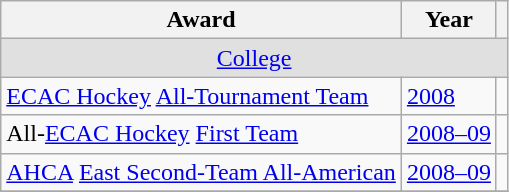<table class="wikitable">
<tr>
<th>Award</th>
<th>Year</th>
<th></th>
</tr>
<tr ALIGN="center" bgcolor="#e0e0e0">
<td colspan="3"><a href='#'>College</a></td>
</tr>
<tr>
<td><a href='#'>ECAC Hockey</a> <a href='#'>All-Tournament Team</a></td>
<td><a href='#'>2008</a></td>
<td></td>
</tr>
<tr>
<td>All-<a href='#'>ECAC Hockey</a> <a href='#'>First Team</a></td>
<td><a href='#'>2008–09</a></td>
<td></td>
</tr>
<tr>
<td><a href='#'>AHCA</a> <a href='#'>East Second-Team All-American</a></td>
<td><a href='#'>2008–09</a></td>
<td></td>
</tr>
<tr>
</tr>
</table>
